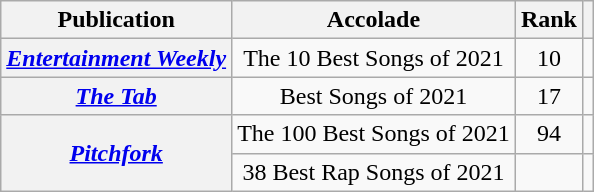<table class="wikitable sortable plainrowheaders" style="text-align:center;">
<tr>
<th>Publication</th>
<th class="unsortable">Accolade</th>
<th>Rank</th>
<th class="unsortable"></th>
</tr>
<tr>
<th scope="row"><em><a href='#'>Entertainment Weekly</a></em></th>
<td>The 10 Best Songs of 2021</td>
<td>10</td>
<td></td>
</tr>
<tr>
<th scope="row"><em><a href='#'>The Tab</a></em></th>
<td>Best Songs of 2021</td>
<td>17</td>
<td></td>
</tr>
<tr>
<th scope="row" rowspan="2"><em><a href='#'>Pitchfork</a></em></th>
<td>The 100 Best Songs of 2021</td>
<td>94</td>
<td></td>
</tr>
<tr>
<td>38 Best Rap Songs of 2021</td>
<td></td>
<td></td>
</tr>
</table>
